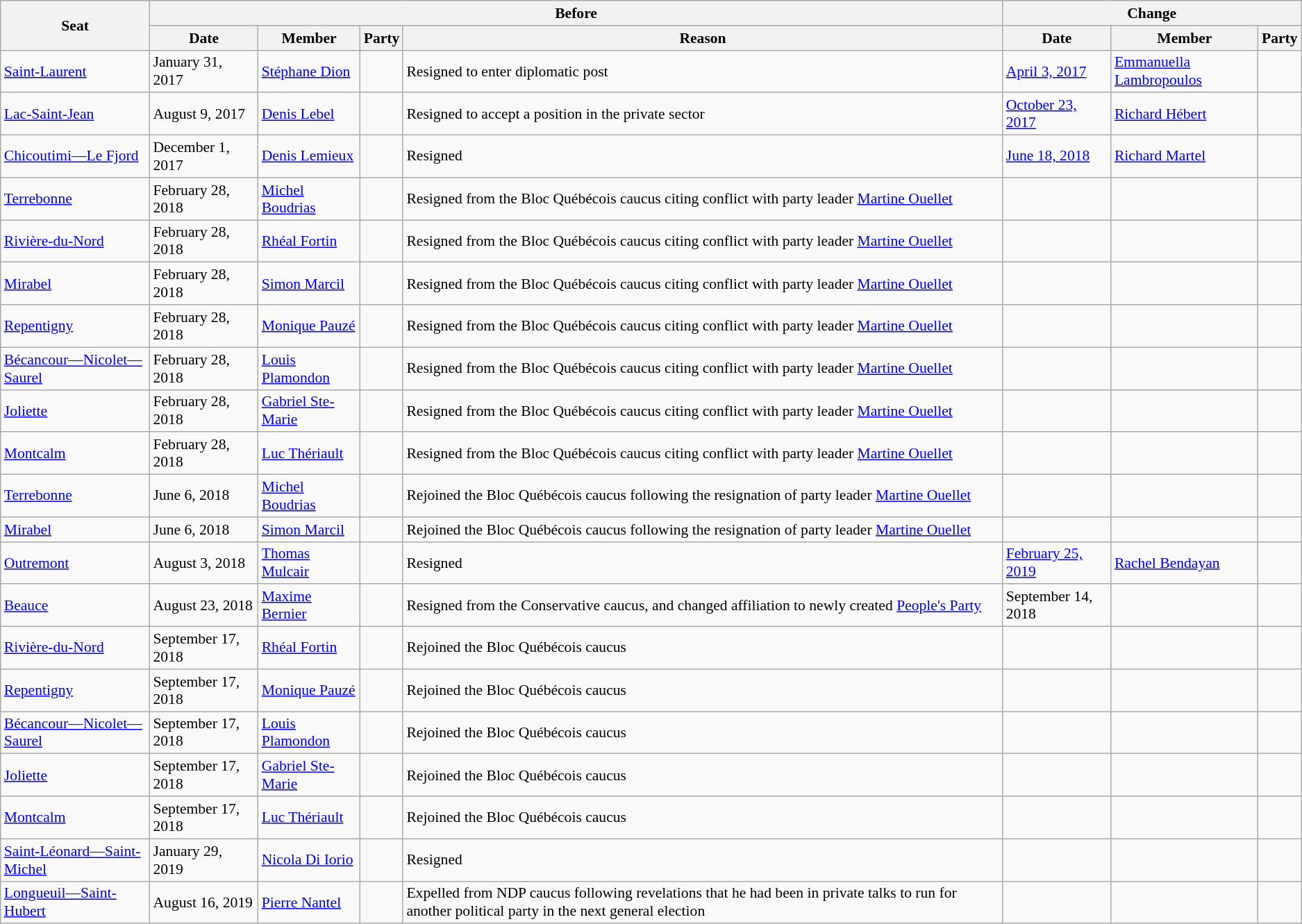<table class="wikitable"  style="font-size:90%;">
<tr>
<th rowspan="2">Seat</th>
<th colspan="4">Before</th>
<th colspan="3">Change</th>
</tr>
<tr>
<th>Date</th>
<th>Member</th>
<th>Party</th>
<th>Reason</th>
<th>Date</th>
<th>Member</th>
<th>Party</th>
</tr>
<tr>
<td><a href='#'>Saint-Laurent</a></td>
<td>January 31, 2017</td>
<td><a href='#'>Stéphane Dion</a></td>
<td></td>
<td>Resigned to enter diplomatic post</td>
<td><a href='#'>April 3, 2017</a></td>
<td><a href='#'>Emmanuella Lambropoulos</a></td>
<td></td>
</tr>
<tr>
<td><a href='#'>Lac-Saint-Jean</a></td>
<td>August 9, 2017</td>
<td><a href='#'>Denis Lebel</a></td>
<td></td>
<td>Resigned to accept a position in the private sector</td>
<td><a href='#'>October 23, 2017</a></td>
<td><a href='#'>Richard Hébert</a></td>
<td></td>
</tr>
<tr>
<td><a href='#'>Chicoutimi—Le Fjord</a></td>
<td>December 1, 2017</td>
<td><a href='#'>Denis Lemieux</a></td>
<td></td>
<td>Resigned</td>
<td><a href='#'>June 18, 2018</a></td>
<td><a href='#'>Richard Martel</a></td>
<td></td>
</tr>
<tr>
<td><a href='#'>Terrebonne</a></td>
<td>February 28, 2018</td>
<td><a href='#'>Michel Boudrias</a></td>
<td></td>
<td>Resigned from the Bloc Québécois caucus citing conflict with party leader <a href='#'>Martine Ouellet</a></td>
<td></td>
<td></td>
<td></td>
</tr>
<tr>
<td><a href='#'>Rivière-du-Nord</a></td>
<td>February 28, 2018</td>
<td><a href='#'>Rhéal Fortin</a></td>
<td></td>
<td>Resigned from the Bloc Québécois caucus citing conflict with party leader <a href='#'>Martine Ouellet</a></td>
<td></td>
<td></td>
<td></td>
</tr>
<tr>
<td><a href='#'>Mirabel</a></td>
<td>February 28, 2018</td>
<td><a href='#'>Simon Marcil</a></td>
<td></td>
<td>Resigned from the Bloc Québécois caucus citing conflict with party leader <a href='#'>Martine Ouellet</a></td>
<td></td>
<td></td>
<td></td>
</tr>
<tr>
<td><a href='#'>Repentigny</a></td>
<td>February 28, 2018</td>
<td><a href='#'>Monique Pauzé</a></td>
<td></td>
<td>Resigned from the Bloc Québécois caucus citing conflict with party leader <a href='#'>Martine Ouellet</a></td>
<td></td>
<td></td>
<td></td>
</tr>
<tr>
<td><a href='#'>Bécancour—Nicolet—Saurel</a></td>
<td>February 28, 2018</td>
<td><a href='#'>Louis Plamondon</a></td>
<td></td>
<td>Resigned from the Bloc Québécois caucus citing conflict with party leader <a href='#'>Martine Ouellet</a></td>
<td></td>
<td></td>
<td></td>
</tr>
<tr>
<td><a href='#'>Joliette</a></td>
<td>February 28, 2018</td>
<td><a href='#'>Gabriel Ste-Marie</a></td>
<td></td>
<td>Resigned from the Bloc Québécois caucus citing conflict with party leader <a href='#'>Martine Ouellet</a></td>
<td></td>
<td></td>
<td></td>
</tr>
<tr>
<td><a href='#'>Montcalm</a></td>
<td>February 28, 2018</td>
<td><a href='#'>Luc Thériault</a></td>
<td></td>
<td>Resigned from the Bloc Québécois caucus citing conflict with party leader <a href='#'>Martine Ouellet</a></td>
<td></td>
<td></td>
<td></td>
</tr>
<tr>
<td><a href='#'>Terrebonne</a></td>
<td>June 6, 2018</td>
<td><a href='#'>Michel Boudrias</a></td>
<td></td>
<td>Rejoined the Bloc Québécois caucus following the resignation of party leader <a href='#'>Martine Ouellet</a></td>
<td></td>
<td></td>
<td></td>
</tr>
<tr>
<td><a href='#'>Mirabel</a></td>
<td>June 6, 2018</td>
<td><a href='#'>Simon Marcil</a></td>
<td></td>
<td>Rejoined the Bloc Québécois caucus following the resignation of party leader <a href='#'>Martine Ouellet</a></td>
<td></td>
<td></td>
<td></td>
</tr>
<tr>
<td><a href='#'>Outremont</a></td>
<td>August 3, 2018</td>
<td><a href='#'>Thomas Mulcair</a></td>
<td></td>
<td>Resigned</td>
<td><a href='#'>February 25, 2019</a></td>
<td><a href='#'>Rachel Bendayan</a></td>
<td></td>
</tr>
<tr>
<td><a href='#'>Beauce</a></td>
<td>August 23, 2018</td>
<td><a href='#'>Maxime Bernier</a></td>
<td></td>
<td>Resigned from the Conservative caucus, and changed affiliation to newly created <a href='#'>People's Party</a></td>
<td>September 14, 2018</td>
<td></td>
<td></td>
</tr>
<tr>
<td><a href='#'>Rivière-du-Nord</a></td>
<td>September 17, 2018</td>
<td><a href='#'>Rhéal Fortin</a></td>
<td></td>
<td>Rejoined the Bloc Québécois caucus</td>
<td></td>
<td></td>
<td></td>
</tr>
<tr>
<td><a href='#'>Repentigny</a></td>
<td>September 17, 2018</td>
<td><a href='#'>Monique Pauzé</a></td>
<td></td>
<td>Rejoined the Bloc Québécois caucus</td>
<td></td>
<td></td>
<td></td>
</tr>
<tr>
<td><a href='#'>Bécancour—Nicolet—Saurel</a></td>
<td>September 17, 2018</td>
<td><a href='#'>Louis Plamondon</a></td>
<td></td>
<td>Rejoined the Bloc Québécois caucus</td>
<td></td>
<td></td>
<td></td>
</tr>
<tr>
<td><a href='#'>Joliette</a></td>
<td>September 17, 2018</td>
<td><a href='#'>Gabriel Ste-Marie</a></td>
<td></td>
<td>Rejoined the Bloc Québécois caucus</td>
<td></td>
<td></td>
<td></td>
</tr>
<tr>
<td><a href='#'>Montcalm</a></td>
<td>September 17, 2018</td>
<td><a href='#'>Luc Thériault</a></td>
<td></td>
<td>Rejoined the Bloc Québécois caucus</td>
<td></td>
<td></td>
<td></td>
</tr>
<tr>
<td><a href='#'>Saint-Léonard—Saint-Michel</a></td>
<td>January 29, 2019</td>
<td><a href='#'>Nicola Di Iorio</a></td>
<td></td>
<td>Resigned</td>
<td></td>
<td></td>
<td></td>
</tr>
<tr>
<td><a href='#'>Longueuil—Saint-Hubert</a></td>
<td>August 16, 2019</td>
<td><a href='#'>Pierre Nantel</a></td>
<td></td>
<td>Expelled from NDP caucus following revelations that he had been in private talks to run for another political party in the next general election</td>
<td></td>
<td></td>
<td></td>
</tr>
</table>
